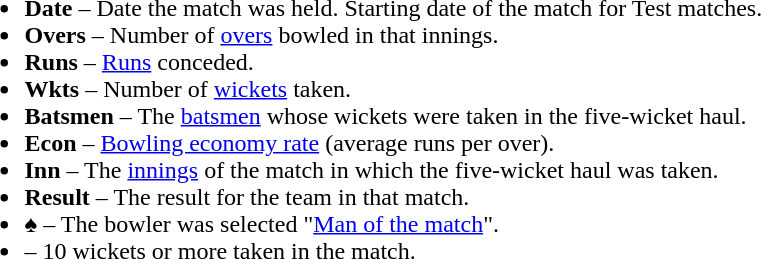<table>
<tr>
<td valign="top"><br><ul><li><strong>Date</strong> – Date the match was held. Starting date of the match for Test matches.</li><li><strong>Overs</strong> – Number of <a href='#'>overs</a> bowled in that innings.</li><li><strong>Runs</strong> – <a href='#'>Runs</a> conceded.</li><li><strong>Wkts</strong> – Number of <a href='#'>wickets</a> taken.</li><li><strong>Batsmen</strong> – The <a href='#'>batsmen</a> whose wickets were taken in the five-wicket haul.</li><li><strong>Econ</strong> – <a href='#'>Bowling economy rate</a> (average runs per over).</li><li><strong>Inn</strong> – The <a href='#'>innings</a> of the match in which the five-wicket haul was taken.</li><li><strong>Result</strong> – The result for the team in that match.</li><li>♠ – The bowler was selected "<a href='#'>Man of the match</a>".</li><li> – 10 wickets or more taken in the match.</li></ul></td>
</tr>
</table>
